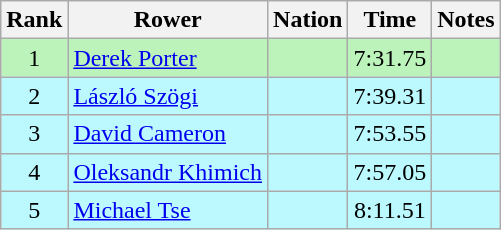<table class="wikitable sortable" style="text-align:center">
<tr>
<th>Rank</th>
<th>Rower</th>
<th>Nation</th>
<th>Time</th>
<th>Notes</th>
</tr>
<tr bgcolor=bbf3bb>
<td>1</td>
<td align=left><a href='#'>Derek Porter</a></td>
<td align=left></td>
<td>7:31.75</td>
<td></td>
</tr>
<tr bgcolor=bbf9ff>
<td>2</td>
<td align=left><a href='#'>László Szögi</a></td>
<td align=left></td>
<td>7:39.31</td>
<td></td>
</tr>
<tr bgcolor=bbf9ff>
<td>3</td>
<td align=left><a href='#'>David Cameron</a></td>
<td align=left></td>
<td>7:53.55</td>
<td></td>
</tr>
<tr bgcolor=bbf9ff>
<td>4</td>
<td align=left><a href='#'>Oleksandr Khimich</a></td>
<td align=left></td>
<td>7:57.05</td>
<td></td>
</tr>
<tr bgcolor=bbf9ff>
<td>5</td>
<td align=left><a href='#'>Michael Tse</a></td>
<td align=left></td>
<td>8:11.51</td>
<td></td>
</tr>
</table>
